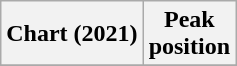<table class="wikitable sortable plainrowheaders" style="text-align:center">
<tr>
<th scope="col">Chart (2021)</th>
<th scope="col">Peak<br>position</th>
</tr>
<tr>
</tr>
</table>
